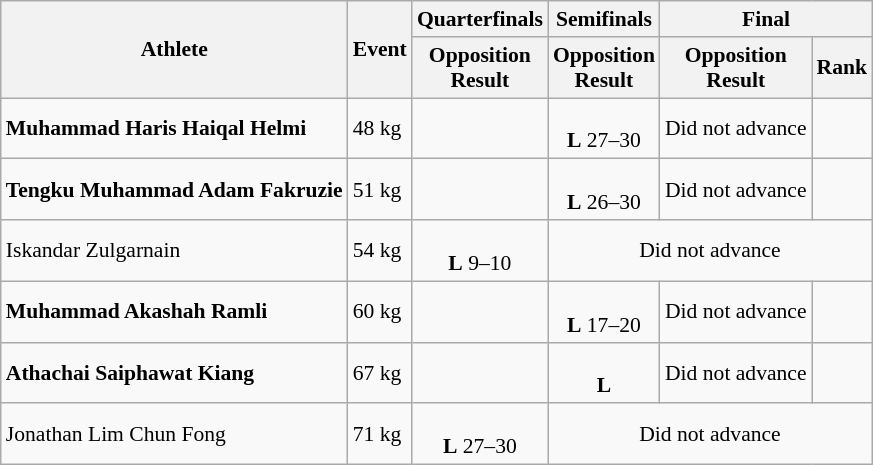<table class="wikitable" style="font-size:90%">
<tr>
<th rowspan="2">Athlete</th>
<th rowspan="2">Event</th>
<th>Quarterfinals</th>
<th>Semifinals</th>
<th colspan="2">Final</th>
</tr>
<tr>
<th>Opposition<br>Result</th>
<th>Opposition<br>Result</th>
<th>Opposition<br>Result</th>
<th>Rank</th>
</tr>
<tr align="center">
<td align="left"><strong>Muhammad Haris Haiqal Helmi</strong></td>
<td align="left">48 kg</td>
<td></td>
<td><br><strong>L</strong> 27–30</td>
<td>Did not advance</td>
<td></td>
</tr>
<tr align="center">
<td align="left"><strong>Tengku Muhammad Adam Fakruzie</strong></td>
<td align="left">51 kg</td>
<td></td>
<td><br><strong>L</strong> 26–30</td>
<td>Did not advance</td>
<td></td>
</tr>
<tr align="center">
<td align="left">Iskandar Zulgarnain</td>
<td align="left">54 kg</td>
<td><br><strong>L</strong> 9–10</td>
<td colspan="3">Did not advance</td>
</tr>
<tr align="center">
<td align="left"><strong>Muhammad Akashah Ramli</strong></td>
<td align="left">60 kg</td>
<td></td>
<td><br><strong>L</strong> 17–20</td>
<td>Did not advance</td>
<td></td>
</tr>
<tr align="center">
<td align="left"><strong>Athachai Saiphawat Kiang</strong></td>
<td align="left">67 kg</td>
<td></td>
<td><br><strong>L</strong> </td>
<td>Did not advance</td>
<td></td>
</tr>
<tr align="center">
<td align="left">Jonathan Lim Chun Fong</td>
<td align="left">71 kg</td>
<td><br><strong>L</strong> 27–30</td>
<td colspan="3">Did not advance</td>
</tr>
</table>
